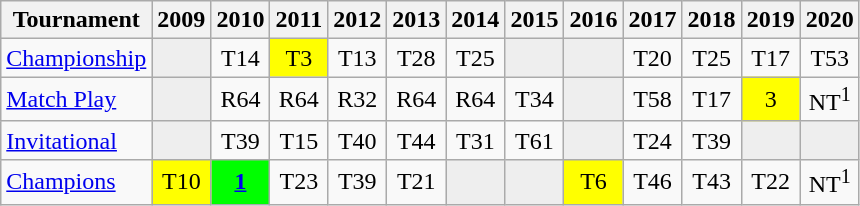<table class="wikitable" style="text-align:center;">
<tr>
<th>Tournament</th>
<th>2009</th>
<th>2010</th>
<th>2011</th>
<th>2012</th>
<th>2013</th>
<th>2014</th>
<th>2015</th>
<th>2016</th>
<th>2017</th>
<th>2018</th>
<th>2019</th>
<th>2020</th>
</tr>
<tr>
<td align="left"><a href='#'>Championship</a></td>
<td style="background:#eeeeee;"></td>
<td>T14</td>
<td style="background:yellow;">T3</td>
<td>T13</td>
<td>T28</td>
<td>T25</td>
<td style="background:#eeeeee;"></td>
<td style="background:#eeeeee;"></td>
<td>T20</td>
<td>T25</td>
<td>T17</td>
<td>T53</td>
</tr>
<tr>
<td align="left"><a href='#'>Match Play</a></td>
<td style="background:#eeeeee;"></td>
<td>R64</td>
<td>R64</td>
<td>R32</td>
<td>R64</td>
<td>R64</td>
<td>T34</td>
<td style="background:#eeeeee;"></td>
<td>T58</td>
<td>T17</td>
<td style="background:yellow;">3</td>
<td>NT<sup>1</sup></td>
</tr>
<tr>
<td align="left"><a href='#'>Invitational</a></td>
<td style="background:#eeeeee;"></td>
<td>T39</td>
<td>T15</td>
<td>T40</td>
<td>T44</td>
<td>T31</td>
<td>T61</td>
<td style="background:#eeeeee;"></td>
<td>T24</td>
<td>T39</td>
<td style="background:#eeeeee;"></td>
<td style="background:#eeeeee;"></td>
</tr>
<tr>
<td align="left"><a href='#'>Champions</a></td>
<td style="background:yellow;">T10</td>
<td style="background:lime;"><a href='#'><strong>1</strong></a></td>
<td>T23</td>
<td>T39</td>
<td>T21</td>
<td style="background:#eeeeee;"></td>
<td style="background:#eeeeee;"></td>
<td style="background:yellow;">T6</td>
<td>T46</td>
<td>T43</td>
<td>T22</td>
<td>NT<sup>1</sup></td>
</tr>
</table>
